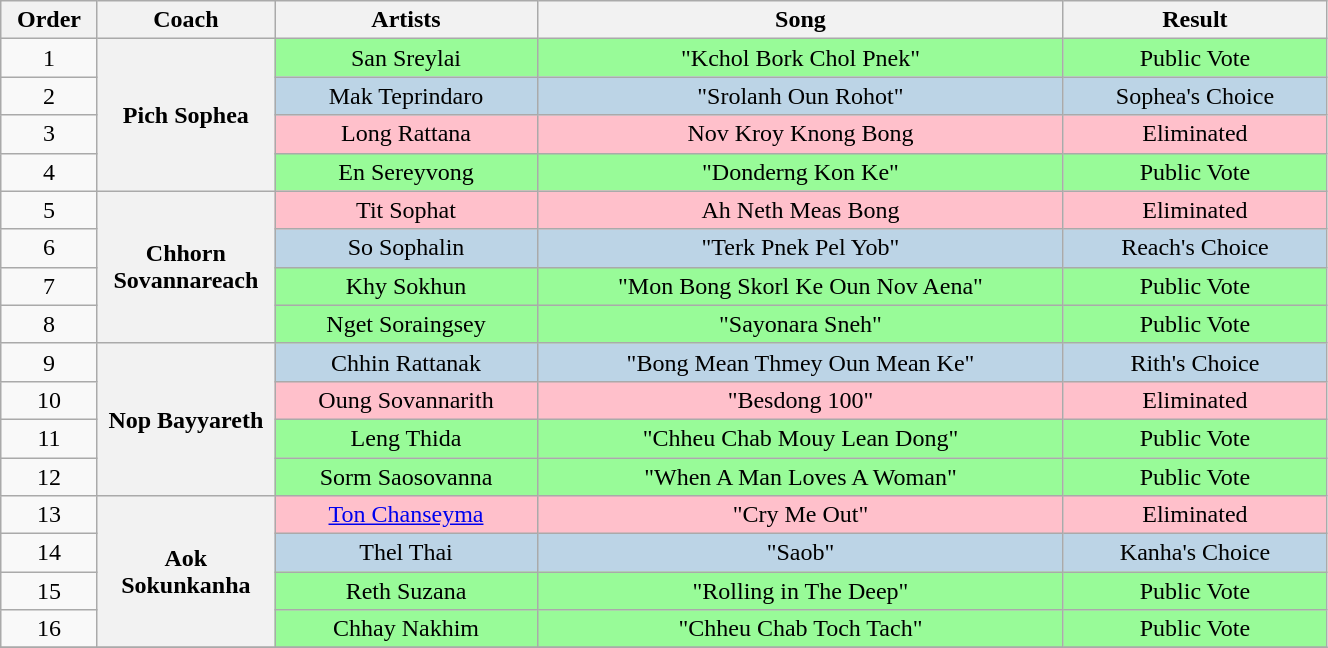<table class="wikitable" style="text-align:center; width:70%;">
<tr>
<th width="05%">Order</th>
<th width="05%">Coach</th>
<th width="15%">Artists</th>
<th width="30%">Song</th>
<th width="15%">Result</th>
</tr>
<tr>
<td>1</td>
<th rowspan=4>Pich Sophea</th>
<td style="background:palegreen">San Sreylai</td>
<td style="background:palegreen">"Kchol Bork Chol Pnek"</td>
<td style="background:palegreen">Public Vote</td>
</tr>
<tr>
<td>2</td>
<td style="background:#BCD4E6">Mak Teprindaro</td>
<td style="background:#BCD4E6">"Srolanh Oun Rohot"</td>
<td style="background:#BCD4E6">Sophea's Choice</td>
</tr>
<tr>
<td>3</td>
<td style="background:pink">Long Rattana</td>
<td style="background:pink">Nov Kroy Knong Bong</td>
<td style="background:pink">Eliminated</td>
</tr>
<tr>
<td>4</td>
<td style="background:palegreen">En Sereyvong</td>
<td style="background:palegreen">"Donderng Kon Ke"</td>
<td style="background:palegreen">Public Vote</td>
</tr>
<tr>
<td>5</td>
<th rowspan=4>Chhorn Sovannareach</th>
<td style="background:pink">Tit Sophat</td>
<td style="background:pink">Ah Neth Meas Bong</td>
<td style="background:pink">Eliminated</td>
</tr>
<tr>
<td>6</td>
<td style="background:#BCD4E6">So Sophalin</td>
<td style="background:#BCD4E6">"Terk Pnek Pel Yob"</td>
<td style="background:#BCD4E6">Reach's Choice</td>
</tr>
<tr>
<td>7</td>
<td style="background:palegreen">Khy Sokhun</td>
<td style="background:palegreen">"Mon Bong Skorl Ke Oun Nov Aena"</td>
<td style="background:palegreen">Public Vote</td>
</tr>
<tr>
<td>8</td>
<td style="background:palegreen">Nget Soraingsey</td>
<td style="background:palegreen">"Sayonara Sneh"</td>
<td style="background:palegreen">Public Vote</td>
</tr>
<tr>
<td>9</td>
<th rowspan=4>Nop Bayyareth</th>
<td style="background:#BCD4E6">Chhin Rattanak</td>
<td style="background:#BCD4E6">"Bong Mean Thmey Oun Mean Ke"</td>
<td style="background:#BCD4E6">Rith's Choice</td>
</tr>
<tr>
<td>10</td>
<td style="background:pink">Oung Sovannarith</td>
<td style="background:pink">"Besdong 100"</td>
<td style="background:pink">Eliminated</td>
</tr>
<tr>
<td>11</td>
<td style="background:palegreen">Leng Thida</td>
<td style="background:palegreen">"Chheu Chab Mouy Lean Dong"</td>
<td style="background:palegreen">Public Vote</td>
</tr>
<tr>
<td>12</td>
<td style="background:palegreen">Sorm Saosovanna</td>
<td style="background:palegreen">"When A Man Loves A Woman"</td>
<td style="background:palegreen">Public Vote</td>
</tr>
<tr>
<td>13</td>
<th rowspan=4>Aok Sokunkanha</th>
<td style="background:pink"><a href='#'>Ton Chanseyma</a></td>
<td style="background:pink">"Cry Me Out"</td>
<td style="background:pink">Eliminated</td>
</tr>
<tr>
<td>14</td>
<td style="background:#BCD4E6">Thel Thai</td>
<td style="background:#BCD4E6">"Saob"</td>
<td style="background:#BCD4E6">Kanha's Choice</td>
</tr>
<tr>
<td>15</td>
<td style="background:palegreen">Reth Suzana</td>
<td style="background:palegreen">"Rolling in The Deep"</td>
<td style="background:palegreen">Public Vote</td>
</tr>
<tr>
<td>16</td>
<td style="background:palegreen">Chhay Nakhim</td>
<td style="background:palegreen">"Chheu Chab Toch Tach"</td>
<td style="background:palegreen">Public Vote</td>
</tr>
<tr>
</tr>
</table>
